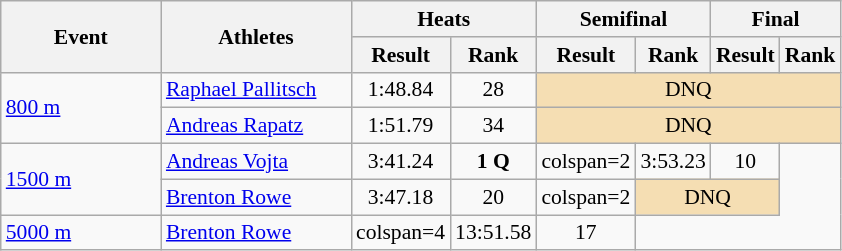<table class="wikitable" border="1" style="font-size:90%">
<tr>
<th rowspan="2" width=100>Event</th>
<th rowspan="2" width=120>Athletes</th>
<th colspan="2">Heats</th>
<th colspan="2">Semifinal</th>
<th colspan="2">Final</th>
</tr>
<tr>
<th>Result</th>
<th>Rank</th>
<th>Result</th>
<th>Rank</th>
<th>Result</th>
<th>Rank</th>
</tr>
<tr>
<td rowspan=2><a href='#'>800 m</a></td>
<td><a href='#'>Raphael Pallitsch</a></td>
<td align=center>1:48.84</td>
<td align=center>28</td>
<td colspan=4 align=center bgcolor="wheat">DNQ</td>
</tr>
<tr>
<td><a href='#'>Andreas Rapatz</a></td>
<td align=center>1:51.79</td>
<td align=center>34</td>
<td colspan=4 align=center bgcolor="wheat">DNQ</td>
</tr>
<tr>
<td rowspan=2><a href='#'>1500 m</a></td>
<td><a href='#'>Andreas Vojta</a></td>
<td align=center>3:41.24</td>
<td align=center><strong>1 Q</strong></td>
<td>colspan=2 </td>
<td align=center>3:53.23</td>
<td align=center>10</td>
</tr>
<tr>
<td><a href='#'>Brenton Rowe</a></td>
<td align=center>3:47.18</td>
<td align=center>20</td>
<td>colspan=2 </td>
<td colspan=2 align=center bgcolor="wheat">DNQ</td>
</tr>
<tr>
<td><a href='#'>5000 m</a></td>
<td><a href='#'>Brenton Rowe</a></td>
<td>colspan=4 </td>
<td align=center>13:51.58</td>
<td align=center>17</td>
</tr>
</table>
